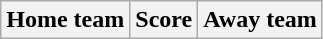<table class="wikitable" style="text-align: center">
<tr>
<th>Home team</th>
<th>Score</th>
<th>Away team<br>














</th>
</tr>
</table>
